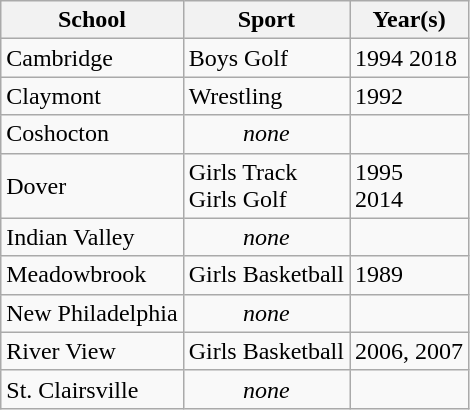<table class="wikitable">
<tr>
<th>School</th>
<th>Sport</th>
<th>Year(s)</th>
</tr>
<tr>
<td>Cambridge</td>
<td>Boys Golf</td>
<td>1994 2018</td>
</tr>
<tr>
<td>Claymont</td>
<td>Wrestling</td>
<td>1992</td>
</tr>
<tr>
<td>Coshocton</td>
<td align="center"><em>none</em></td>
<td></td>
</tr>
<tr>
<td>Dover</td>
<td>Girls Track<br>Girls Golf</td>
<td>1995<br>2014</td>
</tr>
<tr>
<td>Indian Valley</td>
<td align="center"><em>none</em></td>
<td></td>
</tr>
<tr>
<td>Meadowbrook</td>
<td>Girls Basketball</td>
<td>1989</td>
</tr>
<tr>
<td>New Philadelphia</td>
<td align="center"><em>none</em></td>
<td></td>
</tr>
<tr>
<td>River View</td>
<td>Girls Basketball</td>
<td>2006, 2007</td>
</tr>
<tr>
<td>St. Clairsville</td>
<td align="center"><em>none</em></td>
<td></td>
</tr>
</table>
